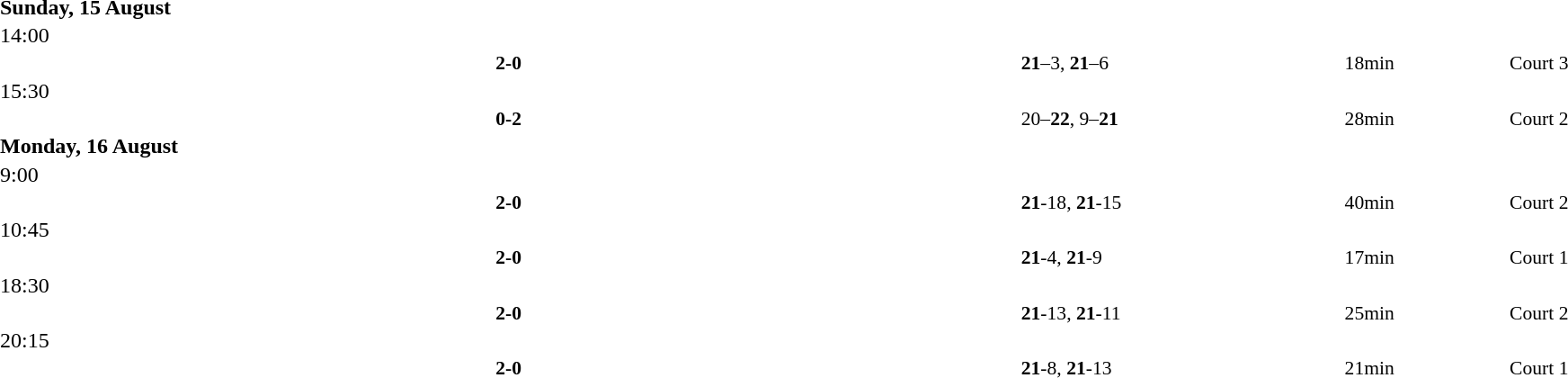<table style="width:100%;" cellspacing="1">
<tr>
<th width=25%></th>
<th width=10%></th>
<th width=25%></th>
</tr>
<tr>
<td><strong>Sunday, 15 August</strong></td>
</tr>
<tr>
<td>14:00</td>
</tr>
<tr style=font-size:90%>
<td align=right><strong></strong></td>
<td align=center><strong> 2-0 </strong></td>
<td></td>
<td><strong>21</strong>–3, <strong>21</strong>–6</td>
<td>18min</td>
<td>Court 3</td>
</tr>
<tr>
<td>15:30</td>
</tr>
<tr style=font-size:90%>
<td align=right></td>
<td align=center><strong> 0-2</strong></td>
<td><strong></strong></td>
<td>20–<strong>22</strong>, 9–<strong>21</strong></td>
<td>28min</td>
<td>Court 2</td>
</tr>
<tr>
<td><strong>Monday, 16 August</strong></td>
</tr>
<tr>
<td>9:00</td>
</tr>
<tr style=font-size:90%>
<td align=right><strong></strong></td>
<td align=center><strong> 2-0 </strong></td>
<td></td>
<td><strong>21</strong>-18, <strong>21</strong>-15</td>
<td>40min</td>
<td>Court 2</td>
</tr>
<tr>
<td>10:45</td>
</tr>
<tr style=font-size:90%>
<td align=right><strong></strong></td>
<td align=center><strong> 2-0 </strong></td>
<td></td>
<td><strong>21</strong>-4, <strong>21</strong>-9</td>
<td>17min</td>
<td>Court 1</td>
</tr>
<tr>
<td>18:30</td>
</tr>
<tr style=font-size:90%>
<td align=right><strong></strong></td>
<td align=center><strong> 2-0 </strong></td>
<td></td>
<td><strong>21</strong>-13, <strong>21</strong>-11</td>
<td>25min</td>
<td>Court 2</td>
</tr>
<tr>
<td>20:15</td>
</tr>
<tr style=font-size:90%>
<td align=right><strong></strong></td>
<td align=center><strong> 2-0 </strong></td>
<td></td>
<td><strong>21</strong>-8, <strong>21</strong>-13</td>
<td>21min</td>
<td>Court 1</td>
</tr>
</table>
